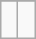<table class="wikitable">
<tr align="center">
</tr>
<tr align="center">
<td> </td>
<td> </td>
</tr>
</table>
